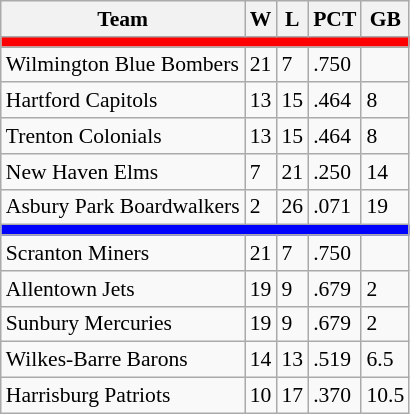<table class="wikitable" style="font-size:90%">
<tr>
<th>Team</th>
<th>W</th>
<th>L</th>
<th>PCT</th>
<th>GB</th>
</tr>
<tr>
<th style="background:red" colspan="5"></th>
</tr>
<tr>
<td>Wilmington Blue Bombers</td>
<td>21</td>
<td>7</td>
<td>.750</td>
<td></td>
</tr>
<tr>
<td>Hartford Capitols</td>
<td>13</td>
<td>15</td>
<td>.464</td>
<td>8</td>
</tr>
<tr>
<td>Trenton Colonials</td>
<td>13</td>
<td>15</td>
<td>.464</td>
<td>8</td>
</tr>
<tr>
<td>New Haven Elms</td>
<td>7</td>
<td>21</td>
<td>.250</td>
<td>14</td>
</tr>
<tr>
<td>Asbury Park Boardwalkers</td>
<td>2</td>
<td>26</td>
<td>.071</td>
<td>19</td>
</tr>
<tr>
<th style="background:blue" colspan="5"></th>
</tr>
<tr>
<td>Scranton Miners</td>
<td>21</td>
<td>7</td>
<td>.750</td>
<td></td>
</tr>
<tr>
<td>Allentown Jets</td>
<td>19</td>
<td>9</td>
<td>.679</td>
<td>2</td>
</tr>
<tr>
<td>Sunbury Mercuries</td>
<td>19</td>
<td>9</td>
<td>.679</td>
<td>2</td>
</tr>
<tr>
<td>Wilkes-Barre Barons</td>
<td>14</td>
<td>13</td>
<td>.519</td>
<td>6.5</td>
</tr>
<tr>
<td>Harrisburg Patriots</td>
<td>10</td>
<td>17</td>
<td>.370</td>
<td>10.5</td>
</tr>
</table>
